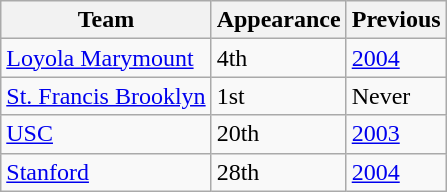<table class="wikitable sortable">
<tr>
<th>Team</th>
<th>Appearance</th>
<th>Previous</th>
</tr>
<tr>
<td><a href='#'>Loyola Marymount</a></td>
<td>4th</td>
<td><a href='#'>2004</a></td>
</tr>
<tr>
<td><a href='#'>St. Francis Brooklyn</a></td>
<td>1st</td>
<td>Never</td>
</tr>
<tr>
<td><a href='#'>USC</a></td>
<td>20th</td>
<td><a href='#'>2003</a></td>
</tr>
<tr>
<td><a href='#'>Stanford</a></td>
<td>28th</td>
<td><a href='#'>2004</a></td>
</tr>
</table>
